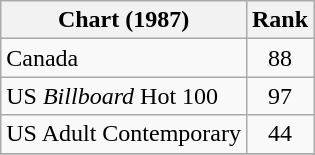<table class="wikitable">
<tr>
<th>Chart (1987)</th>
<th style="text-align:center;">Rank</th>
</tr>
<tr>
<td>Canada </td>
<td style="text-align:center;">88</td>
</tr>
<tr>
<td>US <em>Billboard</em> Hot 100</td>
<td style="text-align:center;">97</td>
</tr>
<tr>
<td>US Adult Contemporary</td>
<td style="text-align:center;">44</td>
</tr>
<tr>
</tr>
</table>
